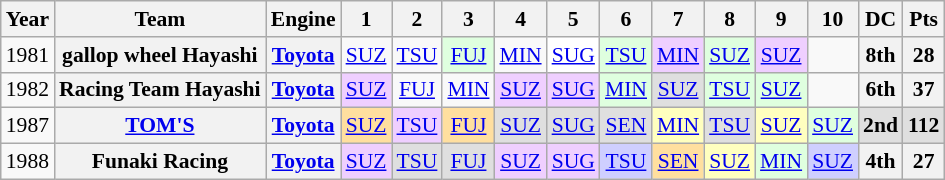<table class="wikitable" style="text-align:center; font-size:90%">
<tr>
<th>Year</th>
<th>Team</th>
<th>Engine</th>
<th>1</th>
<th>2</th>
<th>3</th>
<th>4</th>
<th>5</th>
<th>6</th>
<th>7</th>
<th>8</th>
<th>9</th>
<th>10</th>
<th>DC</th>
<th>Pts</th>
</tr>
<tr>
<td>1981</td>
<th>gallop wheel Hayashi</th>
<th><a href='#'>Toyota</a></th>
<td><a href='#'>SUZ</a></td>
<td><a href='#'>TSU</a></td>
<td style="background:#DFFFDF;"><a href='#'>FUJ</a><br></td>
<td><a href='#'>MIN</a></td>
<td style="background:#FFFFFF;"><a href='#'>SUG</a><br></td>
<td style="background:#DFFFDF;"><a href='#'>TSU</a><br></td>
<td style="background:#EFCFFF;"><a href='#'>MIN</a><br></td>
<td style="background:#DFFFDF;"><a href='#'>SUZ</a><br></td>
<td style="background:#EFCFFF;"><a href='#'>SUZ</a><br></td>
<td></td>
<th>8th</th>
<th>28</th>
</tr>
<tr>
<td>1982</td>
<th>Racing Team Hayashi</th>
<th><a href='#'>Toyota</a></th>
<td style="background:#EFCFFF;"><a href='#'>SUZ</a><br></td>
<td><a href='#'>FUJ</a></td>
<td><a href='#'>MIN</a></td>
<td style="background:#EFCFFF;"><a href='#'>SUZ</a><br></td>
<td style="background:#EFCFFF;"><a href='#'>SUG</a><br></td>
<td style="background:#DFFFDF;"><a href='#'>MIN</a><br></td>
<td style="background:#DFDFDF;"><a href='#'>SUZ</a><br></td>
<td style="background:#DFFFDF;"><a href='#'>TSU</a><br></td>
<td style="background:#DFFFDF;"><a href='#'>SUZ</a><br></td>
<td></td>
<th>6th</th>
<th>37</th>
</tr>
<tr>
<td>1987</td>
<th><a href='#'>TOM'S</a></th>
<th><a href='#'>Toyota</a></th>
<td style="background:#FFDF9F;"><a href='#'>SUZ</a><br></td>
<td style="background:#EFCFFF;"><a href='#'>TSU</a><br></td>
<td style="background:#FFDF9F;"><a href='#'>FUJ</a><br></td>
<td style="background:#DFDFDF;"><a href='#'>SUZ</a><br></td>
<td style="background:#DFDFDF;"><a href='#'>SUG</a><br></td>
<td style="background:#DFDFDF;"><a href='#'>SEN</a><br></td>
<td style="background:#FFFFBF;"><a href='#'>MIN</a><br></td>
<td style="background:#DFDFDF;"><a href='#'>TSU</a><br></td>
<td style="background:#FFFFBF;"><a href='#'>SUZ</a><br></td>
<td style="background:#DFFFDF;"><a href='#'>SUZ</a><br></td>
<th style="background:#DFDFDF;">2nd</th>
<th style="background:#DFDFDF;">112</th>
</tr>
<tr>
<td>1988</td>
<th>Funaki Racing</th>
<th><a href='#'>Toyota</a></th>
<td style="background:#EFCFFF;"><a href='#'>SUZ</a><br></td>
<td style="background:#DFDFDF;"><a href='#'>TSU</a><br></td>
<td style="background:#DFDFDF;"><a href='#'>FUJ</a><br></td>
<td style="background:#EFCFFF;"><a href='#'>SUZ</a><br></td>
<td style="background:#EFCFFF;"><a href='#'>SUG</a><br></td>
<td style="background:#CFCFFF;"><a href='#'>TSU</a><br></td>
<td style="background:#FFDF9F;"><a href='#'>SEN</a><br></td>
<td style="background:#FFFFBF;"><a href='#'>SUZ</a><br></td>
<td style="background:#DFFFDF;"><a href='#'>MIN</a><br></td>
<td style="background:#CFCFFF;"><a href='#'>SUZ</a><br></td>
<th>4th</th>
<th>27</th>
</tr>
</table>
